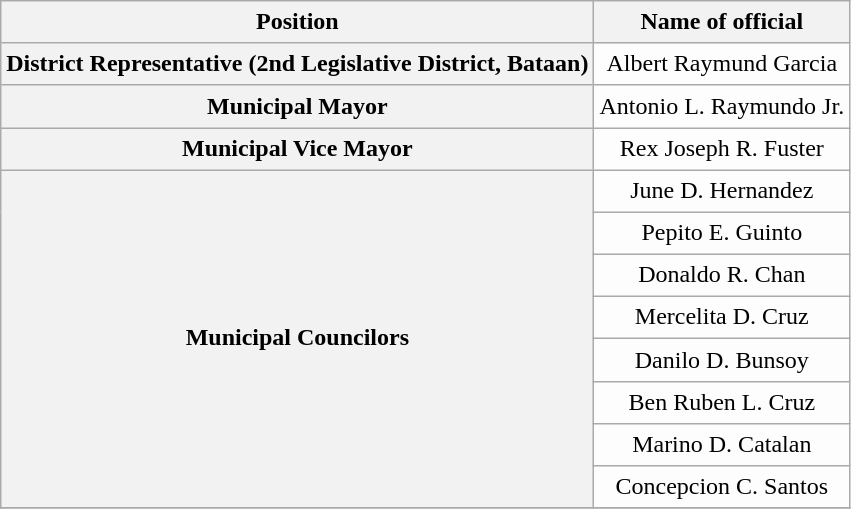<table class="wikitable collapsible" style="font-size:100%;background-color:#FDFDFD;line-height:1.30em;">
<tr>
<th scope="col">Position</th>
<th scope="col">Name of official</th>
</tr>
<tr>
<th scope="row" rowspan=1>District Representative (2nd Legislative District, Bataan)</th>
<td style="text-align:center;">Albert Raymund Garcia</td>
</tr>
<tr>
<th scope="row">Municipal Mayor</th>
<td style="text-align:center;">Antonio L. Raymundo Jr.</td>
</tr>
<tr>
<th scope="row">Municipal Vice Mayor</th>
<td style="text-align:center;">Rex Joseph R. Fuster</td>
</tr>
<tr>
<th scope="row" rowspan=8>Municipal Councilors</th>
<td style="text-align:center;">June D. Hernandez</td>
</tr>
<tr>
<td style="text-align:center;">Pepito E. Guinto</td>
</tr>
<tr>
<td style="text-align:center;">Donaldo R. Chan</td>
</tr>
<tr>
<td style="text-align:center;">Mercelita D. Cruz</td>
</tr>
<tr>
<td style="text-align:center;">Danilo D. Bunsoy</td>
</tr>
<tr>
<td style="text-align:center;">Ben Ruben L. Cruz</td>
</tr>
<tr>
<td style="text-align:center;">Marino D. Catalan</td>
</tr>
<tr>
<td style="text-align:center;">Concepcion C. Santos</td>
</tr>
<tr>
</tr>
</table>
